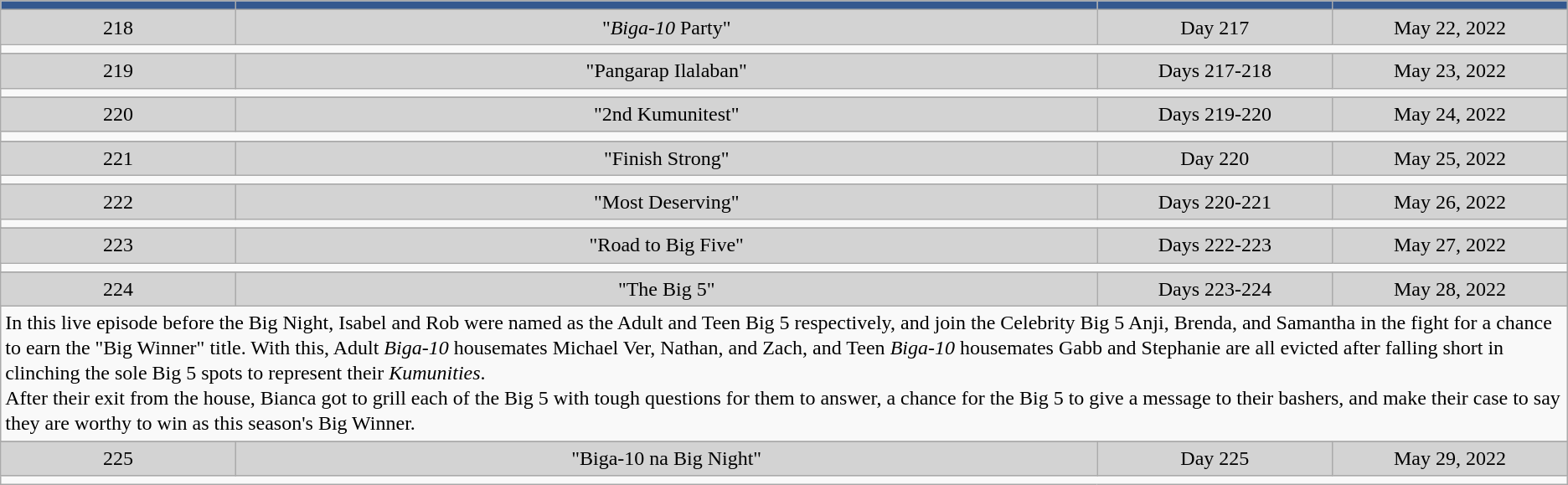<table class="wikitable sortable" style="font-size:100%; line-height:20px; text-align:center">
<tr>
<th width="15%" style="background:#34588F"></th>
<th width="55%" style="background:#34588F"></th>
<th width="15%" style="background:#34588F"></th>
<th width="15%" style="background:#34588F"></th>
</tr>
<tr style="background:lightgrey;">
<td>218</td>
<td>"<em>Biga-10</em> Party"</td>
<td>Day 217</td>
<td>May 22, 2022</td>
</tr>
<tr>
<td colspan="4" align="left"></td>
</tr>
<tr>
</tr>
<tr style="background:lightgrey;">
</tr>
<tr style="background:lightgrey;">
<td>219</td>
<td>"Pangarap Ilalaban"</td>
<td>Days 217-218</td>
<td>May 23, 2022</td>
</tr>
<tr>
<td colspan="4" align="left"></td>
</tr>
<tr>
</tr>
<tr style="background:lightgrey;">
</tr>
<tr style="background:lightgrey;">
<td>220</td>
<td>"2nd Kumunitest"</td>
<td>Days 219-220</td>
<td>May 24, 2022</td>
</tr>
<tr>
<td colspan="4" align="left"></td>
</tr>
<tr>
</tr>
<tr style="background:lightgrey;">
</tr>
<tr style="background:lightgrey;">
<td>221</td>
<td>"Finish Strong"</td>
<td>Day 220</td>
<td>May 25, 2022</td>
</tr>
<tr>
<td colspan="4" align="left"></td>
</tr>
<tr>
</tr>
<tr style="background:lightgrey;">
</tr>
<tr style="background:lightgrey;">
<td>222</td>
<td>"Most Deserving"</td>
<td>Days 220-221</td>
<td>May 26, 2022</td>
</tr>
<tr>
<td colspan="4" align="left"></td>
</tr>
<tr>
</tr>
<tr style="background:lightgrey;">
</tr>
<tr style="background:lightgrey;">
<td>223</td>
<td>"Road to Big Five"</td>
<td>Days 222-223</td>
<td>May 27, 2022</td>
</tr>
<tr>
<td colspan="4" align="left"></td>
</tr>
<tr>
</tr>
<tr style="background:lightgrey;">
<td>224</td>
<td>"The Big 5"</td>
<td>Days 223-224</td>
<td>May 28, 2022</td>
</tr>
<tr>
<td colspan="4" align="left">In this live episode before the Big Night, Isabel and Rob were named as the Adult and Teen Big 5 respectively, and join the Celebrity Big 5 Anji, Brenda, and Samantha in the fight for a chance to earn the "Big Winner" title. With this, Adult <em>Biga-10</em> housemates Michael Ver, Nathan, and Zach, and Teen <em>Biga-10</em> housemates Gabb and Stephanie are all evicted after falling short in clinching the sole Big 5 spots to represent their <em>Kumunities</em>.<br>After their exit from the house, Bianca got to grill each of the Big 5 with tough questions for them to answer, a chance for the Big 5 to give a message to their bashers, and make their case to say they are worthy to win as this season's Big Winner.</td>
</tr>
<tr>
</tr>
<tr style="background:lightgrey;">
<td>225</td>
<td>"Biga-10 na Big Night"</td>
<td>Day 225</td>
<td>May 29, 2022</td>
</tr>
<tr>
<td colspan="4" align="left"></td>
</tr>
</table>
